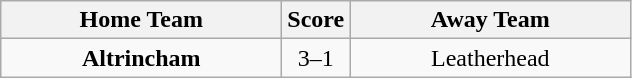<table class="wikitable" style="text-align:center">
<tr>
<th width=180>Home Team</th>
<th width=20>Score</th>
<th width=180>Away Team</th>
</tr>
<tr>
<td><strong>Altrincham</strong></td>
<td>3–1</td>
<td>Leatherhead</td>
</tr>
</table>
